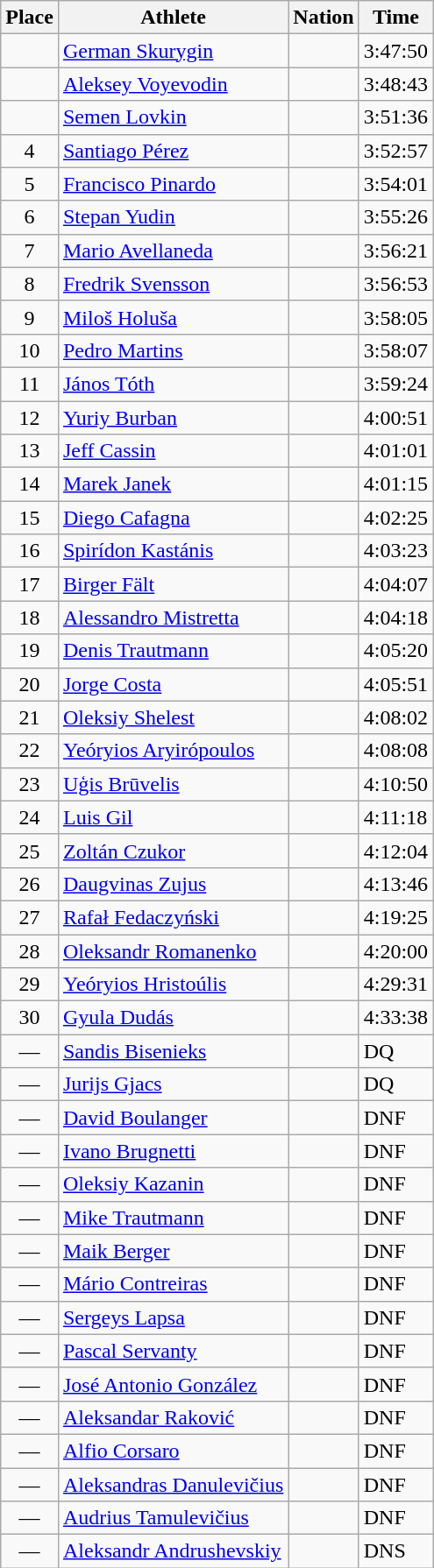<table class=wikitable>
<tr>
<th>Place</th>
<th>Athlete</th>
<th>Nation</th>
<th>Time</th>
</tr>
<tr>
<td align=center></td>
<td><a href='#'>German Skurygin</a></td>
<td></td>
<td>3:47:50</td>
</tr>
<tr>
<td align=center></td>
<td><a href='#'>Aleksey Voyevodin</a></td>
<td></td>
<td>3:48:43</td>
</tr>
<tr>
<td align=center></td>
<td><a href='#'>Semen Lovkin</a></td>
<td></td>
<td>3:51:36</td>
</tr>
<tr>
<td align=center>4</td>
<td><a href='#'>Santiago Pérez</a></td>
<td></td>
<td>3:52:57</td>
</tr>
<tr>
<td align=center>5</td>
<td><a href='#'>Francisco Pinardo</a></td>
<td></td>
<td>3:54:01</td>
</tr>
<tr>
<td align=center>6</td>
<td><a href='#'>Stepan Yudin</a></td>
<td></td>
<td>3:55:26</td>
</tr>
<tr>
<td align=center>7</td>
<td><a href='#'>Mario Avellaneda</a></td>
<td></td>
<td>3:56:21</td>
</tr>
<tr>
<td align=center>8</td>
<td><a href='#'>Fredrik Svensson</a></td>
<td></td>
<td>3:56:53</td>
</tr>
<tr>
<td align=center>9</td>
<td><a href='#'>Miloš Holuša</a></td>
<td></td>
<td>3:58:05</td>
</tr>
<tr>
<td align=center>10</td>
<td><a href='#'>Pedro Martins</a></td>
<td></td>
<td>3:58:07</td>
</tr>
<tr>
<td align=center>11</td>
<td><a href='#'>János Tóth</a></td>
<td></td>
<td>3:59:24</td>
</tr>
<tr>
<td align=center>12</td>
<td><a href='#'>Yuriy Burban</a></td>
<td></td>
<td>4:00:51</td>
</tr>
<tr>
<td align=center>13</td>
<td><a href='#'>Jeff Cassin</a></td>
<td></td>
<td>4:01:01</td>
</tr>
<tr>
<td align=center>14</td>
<td><a href='#'>Marek Janek</a></td>
<td></td>
<td>4:01:15</td>
</tr>
<tr>
<td align=center>15</td>
<td><a href='#'>Diego Cafagna</a></td>
<td></td>
<td>4:02:25</td>
</tr>
<tr>
<td align=center>16</td>
<td><a href='#'>Spirídon Kastánis</a></td>
<td></td>
<td>4:03:23</td>
</tr>
<tr>
<td align=center>17</td>
<td><a href='#'>Birger Fält</a></td>
<td></td>
<td>4:04:07</td>
</tr>
<tr>
<td align=center>18</td>
<td><a href='#'>Alessandro Mistretta</a></td>
<td></td>
<td>4:04:18</td>
</tr>
<tr>
<td align=center>19</td>
<td><a href='#'>Denis Trautmann</a></td>
<td></td>
<td>4:05:20</td>
</tr>
<tr>
<td align=center>20</td>
<td><a href='#'>Jorge Costa</a></td>
<td></td>
<td>4:05:51</td>
</tr>
<tr>
<td align=center>21</td>
<td><a href='#'>Oleksiy Shelest</a></td>
<td></td>
<td>4:08:02</td>
</tr>
<tr>
<td align=center>22</td>
<td><a href='#'>Yeóryios Aryirópoulos</a></td>
<td></td>
<td>4:08:08</td>
</tr>
<tr>
<td align=center>23</td>
<td><a href='#'>Uģis Brūvelis</a></td>
<td></td>
<td>4:10:50</td>
</tr>
<tr>
<td align=center>24</td>
<td><a href='#'>Luis Gil</a></td>
<td></td>
<td>4:11:18</td>
</tr>
<tr>
<td align=center>25</td>
<td><a href='#'>Zoltán Czukor</a></td>
<td></td>
<td>4:12:04</td>
</tr>
<tr>
<td align=center>26</td>
<td><a href='#'>Daugvinas Zujus</a></td>
<td></td>
<td>4:13:46</td>
</tr>
<tr>
<td align=center>27</td>
<td><a href='#'>Rafał Fedaczyński</a></td>
<td></td>
<td>4:19:25</td>
</tr>
<tr>
<td align=center>28</td>
<td><a href='#'>Oleksandr Romanenko</a></td>
<td></td>
<td>4:20:00</td>
</tr>
<tr>
<td align=center>29</td>
<td><a href='#'>Yeóryios Hristoúlis</a></td>
<td></td>
<td>4:29:31</td>
</tr>
<tr>
<td align=center>30</td>
<td><a href='#'>Gyula Dudás</a></td>
<td></td>
<td>4:33:38</td>
</tr>
<tr>
<td align=center>—</td>
<td><a href='#'>Sandis Bisenieks</a></td>
<td></td>
<td>DQ</td>
</tr>
<tr>
<td align=center>—</td>
<td><a href='#'>Jurijs Gjacs</a></td>
<td></td>
<td>DQ</td>
</tr>
<tr>
<td align=center>—</td>
<td><a href='#'>David Boulanger</a></td>
<td></td>
<td>DNF</td>
</tr>
<tr>
<td align=center>—</td>
<td><a href='#'>Ivano Brugnetti</a></td>
<td></td>
<td>DNF</td>
</tr>
<tr>
<td align=center>—</td>
<td><a href='#'>Oleksiy Kazanin</a></td>
<td></td>
<td>DNF</td>
</tr>
<tr>
<td align=center>—</td>
<td><a href='#'>Mike Trautmann</a></td>
<td></td>
<td>DNF</td>
</tr>
<tr>
<td align=center>—</td>
<td><a href='#'>Maik Berger</a></td>
<td></td>
<td>DNF</td>
</tr>
<tr>
<td align=center>—</td>
<td><a href='#'>Mário Contreiras</a></td>
<td></td>
<td>DNF</td>
</tr>
<tr>
<td align=center>—</td>
<td><a href='#'>Sergeys Lapsa</a></td>
<td></td>
<td>DNF</td>
</tr>
<tr>
<td align=center>—</td>
<td><a href='#'>Pascal Servanty</a></td>
<td></td>
<td>DNF</td>
</tr>
<tr>
<td align=center>—</td>
<td><a href='#'>José Antonio González</a></td>
<td></td>
<td>DNF</td>
</tr>
<tr>
<td align=center>—</td>
<td><a href='#'>Aleksandar Raković</a></td>
<td></td>
<td>DNF</td>
</tr>
<tr>
<td align=center>—</td>
<td><a href='#'>Alfio Corsaro</a></td>
<td></td>
<td>DNF</td>
</tr>
<tr>
<td align=center>—</td>
<td><a href='#'>Aleksandras Danulevičius</a></td>
<td></td>
<td>DNF</td>
</tr>
<tr>
<td align=center>—</td>
<td><a href='#'>Audrius Tamulevičius</a></td>
<td></td>
<td>DNF</td>
</tr>
<tr>
<td align=center>—</td>
<td><a href='#'>Aleksandr Andrushevskiy</a></td>
<td></td>
<td>DNS</td>
</tr>
</table>
